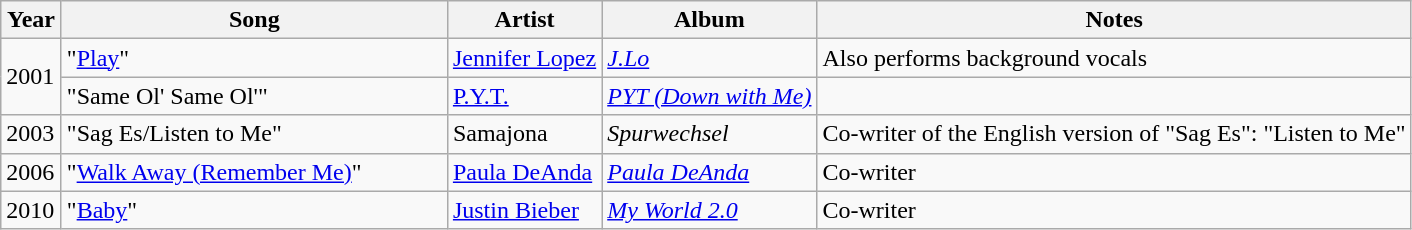<table class="wikitable">
<tr>
<th style="width:33px;">Year</th>
<th style="width:250px;">Song</th>
<th>Artist</th>
<th>Album</th>
<th>Notes</th>
</tr>
<tr>
<td rowspan=2>2001</td>
<td>"<a href='#'>Play</a>"</td>
<td><a href='#'>Jennifer Lopez</a></td>
<td><em><a href='#'>J.Lo</a></em></td>
<td>Also performs background vocals</td>
</tr>
<tr>
<td>"Same Ol' Same Ol'"</td>
<td><a href='#'>P.Y.T.</a></td>
<td><em><a href='#'>PYT (Down with Me)</a></em></td>
<td></td>
</tr>
<tr>
<td>2003</td>
<td>"Sag Es/Listen to Me"</td>
<td>Samajona</td>
<td><em>Spurwechsel</em></td>
<td>Co-writer of the English version of "Sag Es": "Listen to Me"</td>
</tr>
<tr>
<td>2006</td>
<td>"<a href='#'>Walk Away (Remember Me)</a>"</td>
<td><a href='#'>Paula DeAnda</a></td>
<td><em><a href='#'>Paula DeAnda</a></em></td>
<td>Co-writer</td>
</tr>
<tr>
<td>2010</td>
<td>"<a href='#'>Baby</a>"</td>
<td><a href='#'>Justin Bieber</a></td>
<td><em><a href='#'>My World 2.0</a></em></td>
<td>Co-writer</td>
</tr>
</table>
